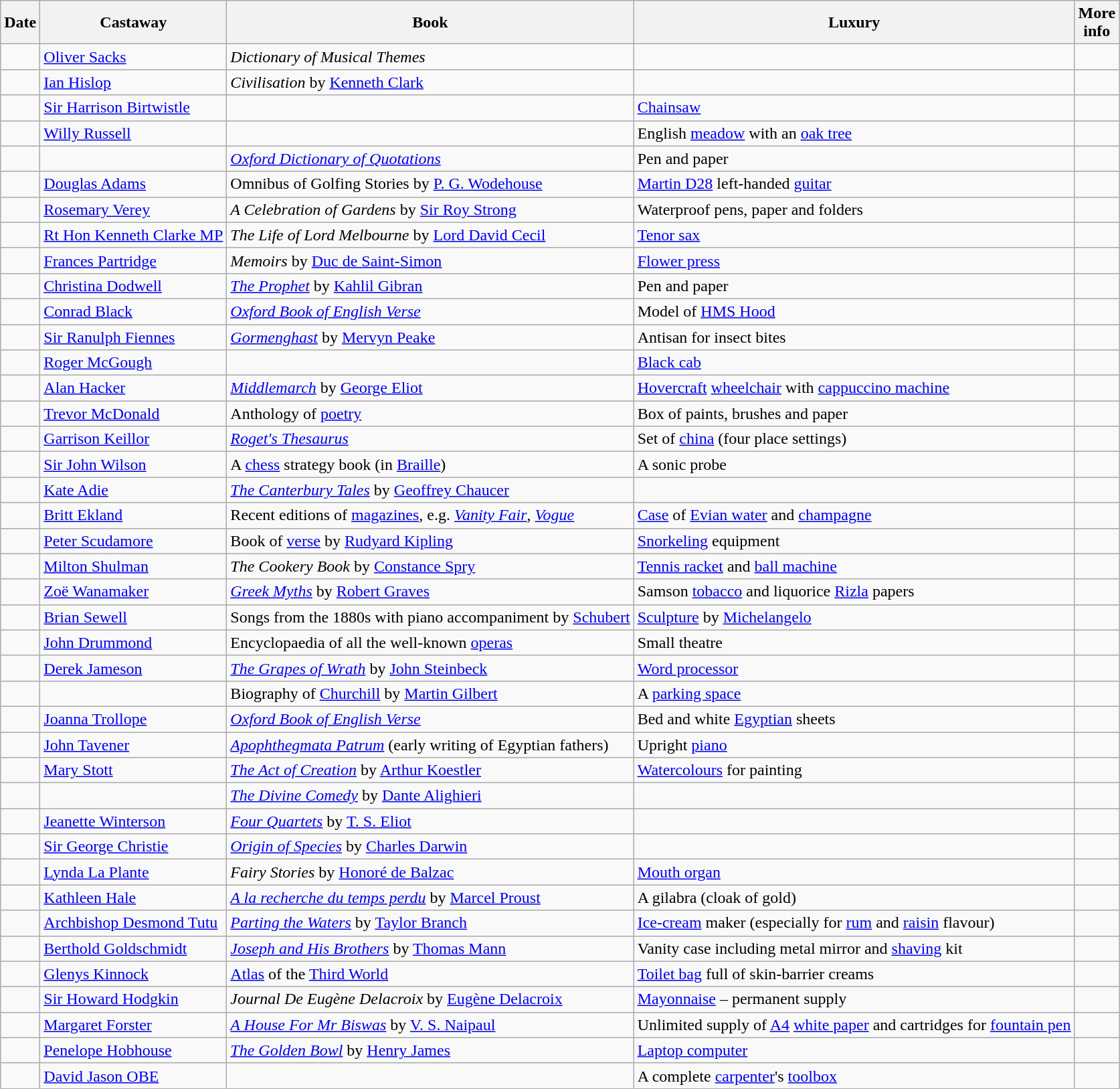<table class="wikitable sortable">
<tr>
<th>Date</th>
<th>Castaway</th>
<th>Book</th>
<th>Luxury</th>
<th class="unsortable">More<br>info</th>
</tr>
<tr>
<td></td>
<td><a href='#'>Oliver Sacks</a></td>
<td><em>Dictionary of Musical Themes</em></td>
<td></td>
<td></td>
</tr>
<tr>
<td></td>
<td><a href='#'>Ian Hislop</a></td>
<td><em>Civilisation</em> by <a href='#'>Kenneth Clark</a></td>
<td></td>
<td></td>
</tr>
<tr>
<td></td>
<td><a href='#'>Sir Harrison Birtwistle</a></td>
<td></td>
<td><a href='#'>Chainsaw</a></td>
<td></td>
</tr>
<tr>
<td></td>
<td><a href='#'>Willy Russell</a></td>
<td></td>
<td>English <a href='#'>meadow</a> with an <a href='#'>oak tree</a></td>
<td></td>
</tr>
<tr>
<td></td>
<td></td>
<td><em><a href='#'>Oxford Dictionary of Quotations</a></em></td>
<td>Pen and paper</td>
<td></td>
</tr>
<tr>
<td></td>
<td><a href='#'>Douglas Adams</a></td>
<td>Omnibus of Golfing Stories by <a href='#'>P. G. Wodehouse</a></td>
<td><a href='#'>Martin D28</a> left-handed <a href='#'>guitar</a></td>
<td></td>
</tr>
<tr>
<td></td>
<td><a href='#'>Rosemary Verey</a></td>
<td><em>A Celebration of Gardens</em> by <a href='#'>Sir Roy Strong</a></td>
<td>Waterproof pens, paper and folders</td>
<td></td>
</tr>
<tr>
<td></td>
<td><a href='#'>Rt Hon Kenneth Clarke MP</a></td>
<td><em>The Life of Lord Melbourne</em> by <a href='#'>Lord David Cecil</a></td>
<td><a href='#'>Tenor sax</a></td>
<td></td>
</tr>
<tr>
<td></td>
<td><a href='#'>Frances Partridge</a></td>
<td><em>Memoirs</em> by <a href='#'>Duc de Saint-Simon</a></td>
<td><a href='#'>Flower press</a></td>
<td></td>
</tr>
<tr>
<td></td>
<td><a href='#'>Christina Dodwell</a></td>
<td><em><a href='#'>The Prophet</a></em> by <a href='#'>Kahlil Gibran</a></td>
<td>Pen and paper</td>
<td></td>
</tr>
<tr>
<td></td>
<td><a href='#'>Conrad Black</a></td>
<td><em><a href='#'>Oxford Book of English Verse</a></em></td>
<td>Model of <a href='#'>HMS Hood</a></td>
<td></td>
</tr>
<tr>
<td></td>
<td><a href='#'>Sir Ranulph Fiennes</a></td>
<td><em><a href='#'>Gormenghast</a></em> by <a href='#'>Mervyn Peake</a></td>
<td>Antisan for insect bites</td>
<td></td>
</tr>
<tr>
<td></td>
<td><a href='#'>Roger McGough</a></td>
<td></td>
<td><a href='#'>Black cab</a></td>
<td></td>
</tr>
<tr>
<td></td>
<td><a href='#'>Alan Hacker</a></td>
<td><em><a href='#'>Middlemarch</a></em> by <a href='#'>George Eliot</a></td>
<td><a href='#'>Hovercraft</a> <a href='#'>wheelchair</a> with <a href='#'>cappuccino machine</a></td>
<td></td>
</tr>
<tr>
<td></td>
<td><a href='#'>Trevor McDonald</a></td>
<td>Anthology of <a href='#'>poetry</a></td>
<td>Box of paints, brushes and paper</td>
<td></td>
</tr>
<tr>
<td></td>
<td><a href='#'>Garrison Keillor</a></td>
<td><em><a href='#'>Roget's Thesaurus</a></em></td>
<td>Set of <a href='#'>china</a> (four place settings)</td>
<td></td>
</tr>
<tr>
<td></td>
<td><a href='#'>Sir John Wilson</a></td>
<td>A <a href='#'>chess</a> strategy book (in <a href='#'>Braille</a>)</td>
<td>A sonic probe</td>
<td></td>
</tr>
<tr>
<td></td>
<td><a href='#'>Kate Adie</a></td>
<td><em><a href='#'>The Canterbury Tales</a></em> by <a href='#'>Geoffrey Chaucer</a></td>
<td></td>
<td></td>
</tr>
<tr>
<td></td>
<td><a href='#'>Britt Ekland</a></td>
<td>Recent editions of <a href='#'>magazines</a>, e.g. <em><a href='#'>Vanity Fair</a></em>, <em><a href='#'>Vogue</a></em></td>
<td><a href='#'>Case</a> of <a href='#'>Evian water</a> and <a href='#'>champagne</a></td>
<td></td>
</tr>
<tr>
<td></td>
<td><a href='#'>Peter Scudamore</a></td>
<td>Book of <a href='#'>verse</a> by <a href='#'>Rudyard Kipling</a></td>
<td><a href='#'>Snorkeling</a> equipment</td>
<td></td>
</tr>
<tr>
<td></td>
<td><a href='#'>Milton Shulman</a></td>
<td><em>The Cookery Book</em> by <a href='#'>Constance Spry</a></td>
<td><a href='#'>Tennis racket</a> and <a href='#'>ball machine</a></td>
<td></td>
</tr>
<tr>
<td></td>
<td><a href='#'>Zoë Wanamaker</a></td>
<td><em><a href='#'>Greek Myths</a></em> by <a href='#'>Robert Graves</a></td>
<td>Samson <a href='#'>tobacco</a> and liquorice <a href='#'>Rizla</a> papers</td>
<td></td>
</tr>
<tr>
<td></td>
<td><a href='#'>Brian Sewell</a></td>
<td>Songs from the 1880s with piano accompaniment by <a href='#'>Schubert</a></td>
<td><a href='#'>Sculpture</a> by <a href='#'>Michelangelo</a></td>
<td></td>
</tr>
<tr>
<td></td>
<td><a href='#'>John Drummond</a></td>
<td>Encyclopaedia of all the well-known <a href='#'>operas</a></td>
<td>Small theatre</td>
<td></td>
</tr>
<tr>
<td></td>
<td><a href='#'>Derek Jameson</a></td>
<td><em><a href='#'>The Grapes of Wrath</a></em> by <a href='#'>John Steinbeck</a></td>
<td><a href='#'>Word processor</a></td>
<td></td>
</tr>
<tr>
<td></td>
<td></td>
<td>Biography of <a href='#'>Churchill</a> by <a href='#'>Martin Gilbert</a></td>
<td>A <a href='#'>parking space</a></td>
<td></td>
</tr>
<tr>
<td></td>
<td><a href='#'>Joanna Trollope</a></td>
<td><em><a href='#'>Oxford Book of English Verse</a></em></td>
<td>Bed and white <a href='#'>Egyptian</a> sheets</td>
<td></td>
</tr>
<tr>
<td></td>
<td><a href='#'>John Tavener</a></td>
<td><em><a href='#'>Apophthegmata Patrum</a></em> (early writing of Egyptian fathers)</td>
<td>Upright <a href='#'>piano</a></td>
<td></td>
</tr>
<tr>
<td></td>
<td><a href='#'>Mary Stott</a></td>
<td><em><a href='#'>The Act of Creation</a></em> by <a href='#'>Arthur Koestler</a></td>
<td><a href='#'>Watercolours</a> for painting</td>
<td></td>
</tr>
<tr>
<td></td>
<td></td>
<td><em><a href='#'>The Divine Comedy</a></em> by <a href='#'>Dante Alighieri</a></td>
<td></td>
<td></td>
</tr>
<tr>
<td></td>
<td><a href='#'>Jeanette Winterson</a></td>
<td><em><a href='#'>Four Quartets</a></em> by <a href='#'>T. S. Eliot</a></td>
<td></td>
<td></td>
</tr>
<tr>
<td></td>
<td><a href='#'>Sir George Christie</a></td>
<td><em><a href='#'>Origin of Species</a></em> by <a href='#'>Charles Darwin</a></td>
<td></td>
<td></td>
</tr>
<tr>
<td></td>
<td><a href='#'>Lynda La Plante</a></td>
<td><em>Fairy Stories</em> by <a href='#'>Honoré de Balzac</a></td>
<td><a href='#'>Mouth organ</a></td>
<td></td>
</tr>
<tr>
<td></td>
<td><a href='#'>Kathleen Hale</a></td>
<td><em><a href='#'>A la recherche du temps perdu</a></em> by <a href='#'>Marcel Proust</a></td>
<td>A gilabra (cloak of gold)</td>
<td></td>
</tr>
<tr>
<td></td>
<td><a href='#'>Archbishop Desmond Tutu</a></td>
<td><em><a href='#'>Parting the Waters</a></em> by <a href='#'>Taylor Branch</a></td>
<td><a href='#'>Ice-cream</a> maker (especially for <a href='#'>rum</a> and <a href='#'>raisin</a> flavour)</td>
<td></td>
</tr>
<tr>
<td></td>
<td><a href='#'>Berthold Goldschmidt</a></td>
<td><em><a href='#'>Joseph and His Brothers</a></em> by <a href='#'>Thomas Mann</a></td>
<td>Vanity case including metal mirror and <a href='#'>shaving</a> kit</td>
<td></td>
</tr>
<tr>
<td></td>
<td><a href='#'>Glenys Kinnock</a></td>
<td><a href='#'>Atlas</a> of the <a href='#'>Third World</a></td>
<td><a href='#'>Toilet bag</a> full of skin-barrier creams</td>
<td></td>
</tr>
<tr>
<td></td>
<td><a href='#'>Sir Howard Hodgkin</a></td>
<td><em>Journal De Eugène Delacroix</em> by <a href='#'>Eugène Delacroix</a></td>
<td><a href='#'>Mayonnaise</a> – permanent supply</td>
<td></td>
</tr>
<tr>
<td></td>
<td><a href='#'>Margaret Forster</a></td>
<td><em><a href='#'>A House For Mr Biswas</a></em> by <a href='#'>V. S. Naipaul</a></td>
<td>Unlimited supply of <a href='#'>A4</a> <a href='#'>white paper</a> and cartridges for <a href='#'>fountain pen</a></td>
<td></td>
</tr>
<tr>
<td></td>
<td><a href='#'>Penelope Hobhouse</a></td>
<td><em><a href='#'>The Golden Bowl</a></em> by <a href='#'>Henry James</a></td>
<td><a href='#'>Laptop computer</a></td>
<td></td>
</tr>
<tr>
<td></td>
<td><a href='#'>David Jason OBE</a></td>
<td></td>
<td>A complete <a href='#'>carpenter</a>'s <a href='#'>toolbox</a></td>
<td></td>
</tr>
</table>
